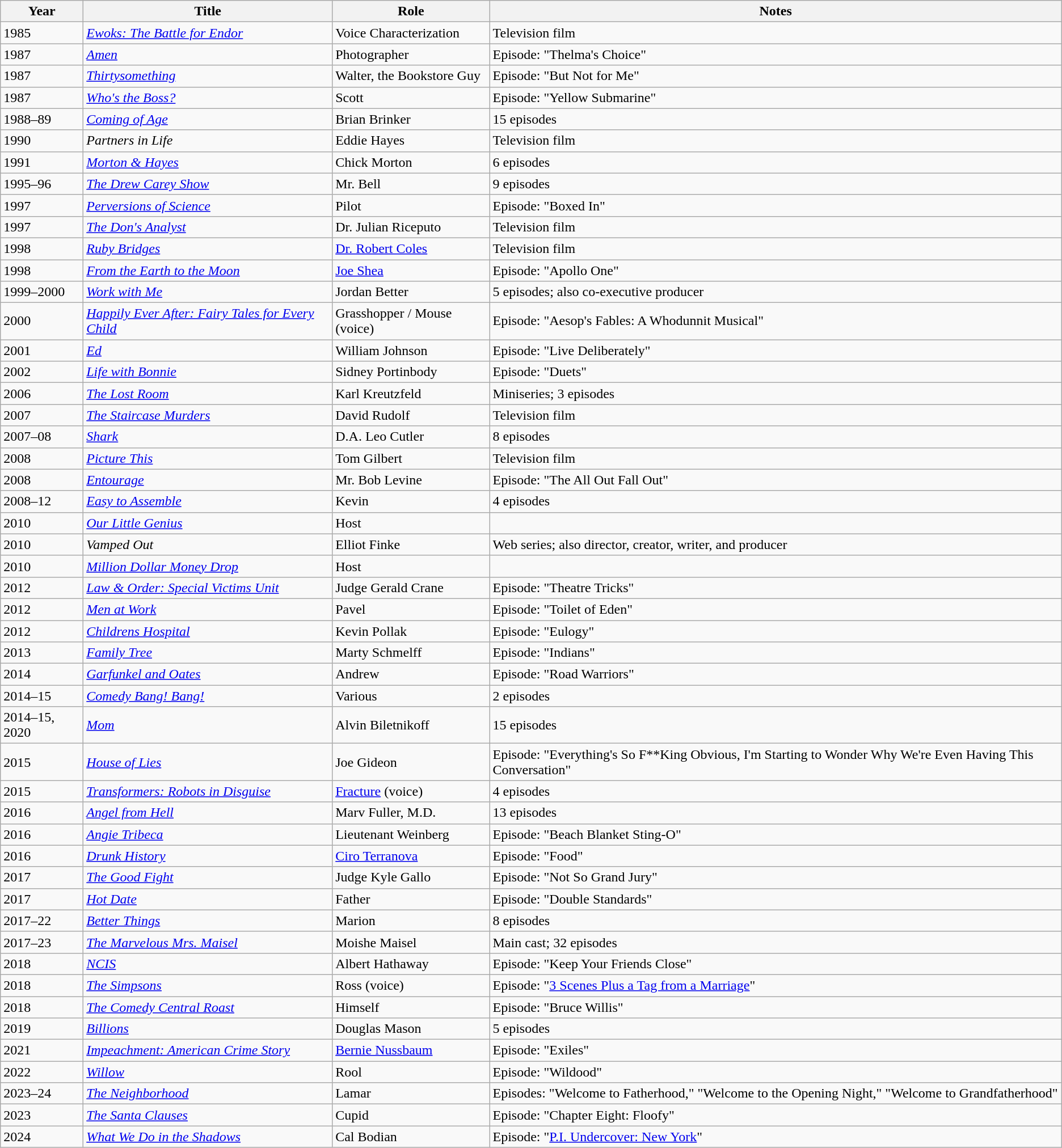<table class="wikitable sortable">
<tr>
<th>Year</th>
<th>Title</th>
<th>Role</th>
<th class="unsortable">Notes</th>
</tr>
<tr>
<td>1985</td>
<td><em><a href='#'>Ewoks: The Battle for Endor</a></em></td>
<td>Voice Characterization</td>
<td>Television film</td>
</tr>
<tr>
<td>1987</td>
<td><em><a href='#'>Amen</a></em></td>
<td>Photographer</td>
<td>Episode: "Thelma's Choice"</td>
</tr>
<tr>
<td>1987</td>
<td><em><a href='#'>Thirtysomething</a></em></td>
<td>Walter, the Bookstore Guy</td>
<td>Episode: "But Not for Me"</td>
</tr>
<tr>
<td>1987</td>
<td><em><a href='#'>Who's the Boss?</a></em></td>
<td>Scott</td>
<td>Episode: "Yellow Submarine"</td>
</tr>
<tr>
<td>1988–89</td>
<td><em><a href='#'>Coming of Age</a></em></td>
<td>Brian Brinker</td>
<td>15 episodes</td>
</tr>
<tr>
<td>1990</td>
<td><em>Partners in Life</em></td>
<td>Eddie Hayes</td>
<td>Television film</td>
</tr>
<tr>
<td>1991</td>
<td><em><a href='#'>Morton & Hayes</a></em></td>
<td>Chick Morton</td>
<td>6 episodes</td>
</tr>
<tr>
<td>1995–96</td>
<td><em><a href='#'>The Drew Carey Show</a></em></td>
<td>Mr. Bell</td>
<td>9 episodes</td>
</tr>
<tr>
<td>1997</td>
<td><em><a href='#'>Perversions of Science</a></em></td>
<td>Pilot</td>
<td>Episode: "Boxed In"</td>
</tr>
<tr>
<td>1997</td>
<td><em><a href='#'>The Don's Analyst</a></em></td>
<td>Dr. Julian Riceputo</td>
<td>Television film</td>
</tr>
<tr>
<td>1998</td>
<td><em><a href='#'>Ruby Bridges</a></em></td>
<td><a href='#'>Dr. Robert Coles</a></td>
<td>Television film</td>
</tr>
<tr>
<td>1998</td>
<td><em><a href='#'>From the Earth to the Moon</a></em></td>
<td><a href='#'>Joe Shea</a></td>
<td>Episode: "Apollo One"</td>
</tr>
<tr>
<td>1999–2000</td>
<td><em><a href='#'>Work with Me</a></em></td>
<td>Jordan Better</td>
<td>5 episodes; also co-executive producer</td>
</tr>
<tr>
<td>2000</td>
<td><em><a href='#'>Happily Ever After: Fairy Tales for Every Child</a></em></td>
<td>Grasshopper / Mouse (voice)</td>
<td>Episode: "Aesop's Fables: A Whodunnit Musical"</td>
</tr>
<tr>
<td>2001</td>
<td><em><a href='#'>Ed</a></em></td>
<td>William Johnson</td>
<td>Episode: "Live Deliberately"</td>
</tr>
<tr>
<td>2002</td>
<td><em><a href='#'>Life with Bonnie</a></em></td>
<td>Sidney Portinbody</td>
<td>Episode: "Duets"</td>
</tr>
<tr>
<td>2006</td>
<td><em><a href='#'>The Lost Room</a></em></td>
<td>Karl Kreutzfeld</td>
<td>Miniseries; 3 episodes</td>
</tr>
<tr>
<td>2007</td>
<td><em><a href='#'>The Staircase Murders</a></em></td>
<td>David Rudolf</td>
<td>Television film</td>
</tr>
<tr>
<td>2007–08</td>
<td><em><a href='#'>Shark</a></em></td>
<td>D.A. Leo Cutler</td>
<td>8 episodes</td>
</tr>
<tr>
<td>2008</td>
<td><em><a href='#'>Picture This</a></em></td>
<td>Tom Gilbert</td>
<td>Television film</td>
</tr>
<tr>
<td>2008</td>
<td><em><a href='#'>Entourage</a></em></td>
<td>Mr. Bob Levine</td>
<td>Episode: "The All Out Fall Out"</td>
</tr>
<tr>
<td>2008–12</td>
<td><em><a href='#'>Easy to Assemble</a></em></td>
<td>Kevin</td>
<td>4 episodes</td>
</tr>
<tr>
<td>2010</td>
<td><em><a href='#'>Our Little Genius</a></em></td>
<td>Host</td>
<td></td>
</tr>
<tr>
<td>2010</td>
<td><em>Vamped Out</em></td>
<td>Elliot Finke</td>
<td>Web series; also director, creator, writer, and producer</td>
</tr>
<tr>
<td>2010</td>
<td><em><a href='#'>Million Dollar Money Drop</a></em></td>
<td>Host</td>
<td></td>
</tr>
<tr>
<td>2012</td>
<td><em><a href='#'>Law & Order: Special Victims Unit</a></em></td>
<td>Judge Gerald Crane</td>
<td>Episode: "Theatre Tricks"</td>
</tr>
<tr>
<td>2012</td>
<td><em><a href='#'>Men at Work</a></em></td>
<td>Pavel</td>
<td>Episode: "Toilet of Eden"</td>
</tr>
<tr>
<td>2012</td>
<td><em><a href='#'>Childrens Hospital</a></em></td>
<td>Kevin Pollak</td>
<td>Episode: "Eulogy"</td>
</tr>
<tr>
<td>2013</td>
<td><em><a href='#'>Family Tree</a></em></td>
<td>Marty Schmelff</td>
<td>Episode: "Indians"</td>
</tr>
<tr>
<td>2014</td>
<td><em><a href='#'>Garfunkel and Oates</a></em></td>
<td>Andrew</td>
<td>Episode: "Road Warriors"</td>
</tr>
<tr>
<td>2014–15</td>
<td><em><a href='#'>Comedy Bang! Bang!</a></em></td>
<td>Various</td>
<td>2 episodes</td>
</tr>
<tr>
<td>2014–15, 2020</td>
<td><em><a href='#'>Mom</a></em></td>
<td>Alvin Biletnikoff</td>
<td>15 episodes</td>
</tr>
<tr>
<td>2015</td>
<td><em><a href='#'>House of Lies</a></em></td>
<td>Joe Gideon</td>
<td>Episode: "Everything's So F**King Obvious, I'm Starting to Wonder Why We're Even Having This Conversation"</td>
</tr>
<tr>
<td>2015</td>
<td><em><a href='#'>Transformers: Robots in Disguise</a></em></td>
<td><a href='#'>Fracture</a> (voice)</td>
<td>4 episodes</td>
</tr>
<tr>
<td>2016</td>
<td><em><a href='#'>Angel from Hell</a></em></td>
<td>Marv Fuller, M.D.</td>
<td>13 episodes</td>
</tr>
<tr>
<td>2016</td>
<td><em><a href='#'>Angie Tribeca</a></em></td>
<td>Lieutenant Weinberg</td>
<td>Episode: "Beach Blanket Sting-O"</td>
</tr>
<tr>
<td>2016</td>
<td><em><a href='#'>Drunk History</a></em></td>
<td><a href='#'>Ciro Terranova</a></td>
<td>Episode: "Food"</td>
</tr>
<tr>
<td>2017</td>
<td><em><a href='#'>The Good Fight</a></em></td>
<td>Judge Kyle Gallo</td>
<td>Episode: "Not So Grand Jury"</td>
</tr>
<tr>
<td>2017</td>
<td><em><a href='#'>Hot Date</a></em></td>
<td>Father</td>
<td>Episode: "Double Standards"</td>
</tr>
<tr>
<td>2017–22</td>
<td><em><a href='#'>Better Things</a></em></td>
<td>Marion</td>
<td>8 episodes</td>
</tr>
<tr>
<td>2017–23</td>
<td><em><a href='#'>The Marvelous Mrs. Maisel</a></em></td>
<td>Moishe Maisel</td>
<td>Main cast; 32 episodes</td>
</tr>
<tr>
<td>2018</td>
<td><em><a href='#'>NCIS</a></em></td>
<td>Albert Hathaway</td>
<td>Episode: "Keep Your Friends Close"</td>
</tr>
<tr>
<td>2018</td>
<td><em><a href='#'>The Simpsons</a></em></td>
<td>Ross (voice)</td>
<td>Episode: "<a href='#'>3 Scenes Plus a Tag from a Marriage</a>"</td>
</tr>
<tr>
<td>2018</td>
<td><em><a href='#'>The Comedy Central Roast</a></em></td>
<td>Himself</td>
<td>Episode: "Bruce Willis"</td>
</tr>
<tr>
<td>2019</td>
<td><em><a href='#'>Billions</a></em></td>
<td>Douglas Mason</td>
<td>5 episodes</td>
</tr>
<tr>
<td>2021</td>
<td><em><a href='#'>Impeachment: American Crime Story</a></em></td>
<td><a href='#'>Bernie Nussbaum</a></td>
<td>Episode: "Exiles"</td>
</tr>
<tr>
<td>2022</td>
<td><em><a href='#'>Willow</a></em></td>
<td>Rool</td>
<td>Episode: "Wildood"</td>
</tr>
<tr>
<td>2023–24</td>
<td><em><a href='#'>The Neighborhood</a></em></td>
<td>Lamar</td>
<td>Episodes: "Welcome to Fatherhood," "Welcome to the Opening Night," "Welcome to Grandfatherhood"</td>
</tr>
<tr>
<td>2023</td>
<td><em><a href='#'>The Santa Clauses</a></em></td>
<td>Cupid</td>
<td>Episode: "Chapter Eight: Floofy"</td>
</tr>
<tr>
<td>2024</td>
<td><em><a href='#'>What We Do in the Shadows</a></em></td>
<td>Cal Bodian</td>
<td>Episode: "<a href='#'>P.I. Undercover: New York</a>"</td>
</tr>
</table>
